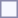<table style="border:1px solid #8888aa; background-color:#f7f8ff; padding:5px; font-size:95%; margin: 0px 12px 12px 0px;">
</table>
